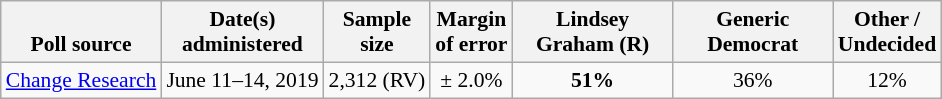<table class="wikitable" style="font-size:90%;text-align:center;">
<tr valign=bottom>
<th>Poll source</th>
<th>Date(s)<br>administered</th>
<th>Sample<br>size</th>
<th>Margin<br>of error</th>
<th style="width:100px;">Lindsey<br>Graham (R)</th>
<th style="width:100px;">Generic<br>Democrat</th>
<th>Other /<br>Undecided</th>
</tr>
<tr>
<td style="text-align:left;"><a href='#'>Change Research</a></td>
<td>June 11–14, 2019</td>
<td>2,312 (RV)</td>
<td>± 2.0%</td>
<td><strong>51%</strong></td>
<td>36%</td>
<td>12%</td>
</tr>
</table>
